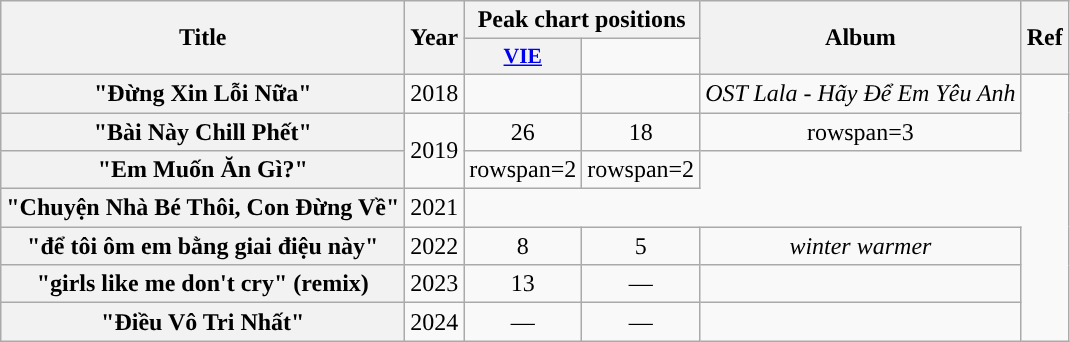<table class="wikitable plainrowheaders" style="text-align:center">
<tr>
<th rowspan="2">Title</th>
<th rowspan="2">Year</th>
<th colspan="2”">Peak chart positions</th>
<th rowspan="2">Album</th>
<th scope="col" class="unsortable" rowspan="2">Ref</th>
</tr>
<tr>
<th style="width:3em;font-size:90%;"><a href='#'>VIE</a><br></th>
</tr>
<tr>
<th scope="row">"Đừng Xin Lỗi Nữa"<br></th>
<td>2018</td>
<td></td>
<td></td>
<td><em>OST Lala - Hãy Để Em Yêu Anh</em></td>
</tr>
<tr>
<th scope="row">"Bài Này Chill Phết"<br></th>
<td rowspan="2">2019</td>
<td>26</td>
<td>18</td>
<td>rowspan=3 </td>
</tr>
<tr>
<th scope="row">"Em Muốn Ăn Gì?"<br></th>
<td>rowspan=2 </td>
<td>rowspan=2 </td>
</tr>
<tr>
<th scope="row">"Chuyện Nhà Bé Thôi, Con Đừng Về"<br></th>
<td>2021</td>
</tr>
<tr>
<th scope="row">"để tôi ôm em bằng giai điệu này"<br></th>
<td>2022</td>
<td>8</td>
<td>5</td>
<td><em>winter warmer</em></td>
</tr>
<tr>
<th scope="row">"girls like me don't cry" (remix)<br></th>
<td>2023</td>
<td>13</td>
<td>—</td>
<td></td>
</tr>
<tr>
<th scope="row">"Điều Vô Tri Nhất" </th>
<td>2024</td>
<td>—</td>
<td>—</td>
<td></td>
</tr>
</table>
